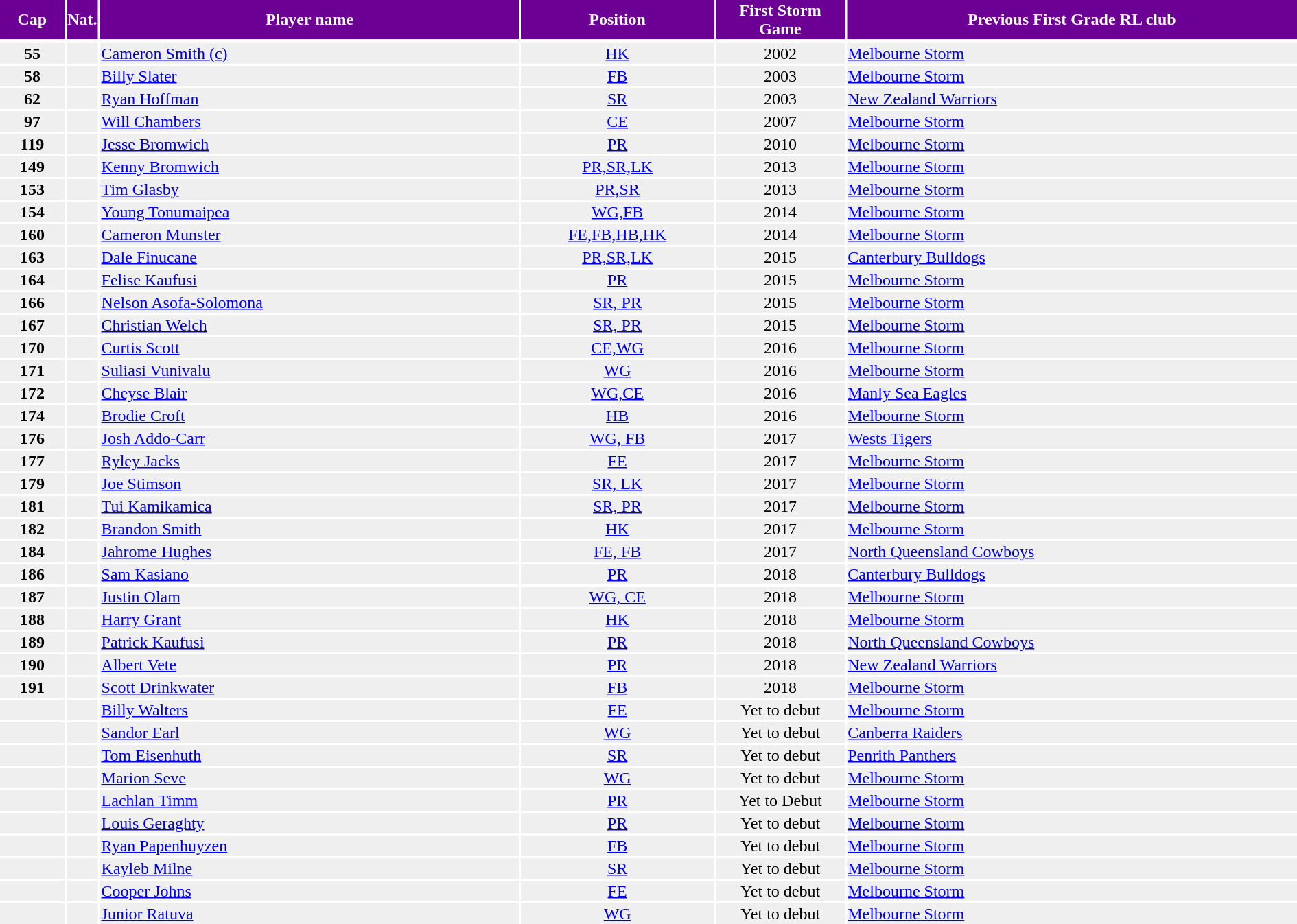<table width=100%>
<tr bgcolor=#6C0094 style="color:#FFFFFF">
<th width=5%>Cap </th>
<th width=1%>Nat.</th>
<th !width=30%>Player name</th>
<th width=15%>Position</th>
<th width=10%>First Storm Game</th>
<th width=35%>Previous First Grade RL club </th>
</tr>
<tr>
</tr>
<tr bgcolor=#EFEFEF>
<td align=center><strong>55</strong></td>
<td align=center></td>
<td><a href='#'>Cameron Smith (c)</a></td>
<td align=center><a href='#'>HK</a></td>
<td align=center>2002</td>
<td> <a href='#'>Melbourne Storm</a></td>
</tr>
<tr bgcolor=#EFEFEF>
<td align=center><strong>58</strong></td>
<td align=center></td>
<td><a href='#'>Billy Slater</a></td>
<td align=center><a href='#'>FB</a></td>
<td align=center>2003</td>
<td> <a href='#'>Melbourne Storm</a></td>
</tr>
<tr bgcolor=#EFEFEF>
<td align=center><strong>62</strong></td>
<td align=center></td>
<td><a href='#'>Ryan Hoffman</a></td>
<td align=center><a href='#'>SR</a></td>
<td align=center>2003</td>
<td> <a href='#'>New Zealand Warriors</a></td>
</tr>
<tr bgcolor=#EFEFEF>
<td align=center><strong>97</strong></td>
<td align=center></td>
<td><a href='#'>Will Chambers</a></td>
<td align=center><a href='#'>CE</a></td>
<td align=center>2007</td>
<td> <a href='#'>Melbourne Storm</a></td>
</tr>
<tr bgcolor=#EFEFEF>
<td align=center><strong>119</strong></td>
<td align=center></td>
<td><a href='#'>Jesse Bromwich</a></td>
<td align=center><a href='#'>PR</a></td>
<td align=center>2010</td>
<td> <a href='#'>Melbourne Storm</a></td>
</tr>
<tr bgcolor=#EFEFEF>
<td align=center><strong>149</strong></td>
<td align=center></td>
<td><a href='#'>Kenny Bromwich</a></td>
<td align=center><a href='#'>PR,SR,LK</a></td>
<td align=center>2013</td>
<td> <a href='#'>Melbourne Storm</a></td>
</tr>
<tr bgcolor=#EFEFEF>
<td align=center><strong>153</strong></td>
<td align=center></td>
<td><a href='#'>Tim Glasby</a></td>
<td align=center><a href='#'>PR,SR</a></td>
<td align=center>2013</td>
<td> <a href='#'>Melbourne Storm</a></td>
</tr>
<tr bgcolor=#EFEFEF>
<td align=center><strong>154</strong></td>
<td align=center></td>
<td><a href='#'>Young Tonumaipea</a></td>
<td align=center><a href='#'>WG,FB</a></td>
<td align=center>2014</td>
<td> <a href='#'>Melbourne Storm</a></td>
</tr>
<tr bgcolor=#EFEFEF>
<td align=center><strong>160</strong></td>
<td align=center></td>
<td><a href='#'>Cameron Munster</a></td>
<td align=center><a href='#'>FE,FB,HB,HK</a></td>
<td align=center>2014</td>
<td> <a href='#'>Melbourne Storm</a></td>
</tr>
<tr bgcolor=#EFEFEF>
<td align=center><strong>163</strong></td>
<td align=center></td>
<td><a href='#'>Dale Finucane</a></td>
<td align=center><a href='#'>PR,SR,LK</a></td>
<td align=center>2015</td>
<td> <a href='#'>Canterbury Bulldogs</a></td>
</tr>
<tr bgcolor=#EFEFEF>
<td align=center><strong>164</strong></td>
<td align=center></td>
<td><a href='#'>Felise Kaufusi</a></td>
<td align=center><a href='#'>PR</a></td>
<td align=center>2015</td>
<td> <a href='#'>Melbourne Storm</a></td>
</tr>
<tr bgcolor=#EFEFEF>
<td align=center><strong>166</strong></td>
<td align=center></td>
<td><a href='#'>Nelson Asofa-Solomona</a></td>
<td align=center><a href='#'>SR, PR</a></td>
<td align=center>2015</td>
<td> <a href='#'>Melbourne Storm</a></td>
</tr>
<tr bgcolor=#EFEFEF>
<td align=center><strong>167</strong></td>
<td align=center></td>
<td><a href='#'>Christian Welch</a></td>
<td align=center><a href='#'>SR, PR</a></td>
<td align=center>2015</td>
<td> <a href='#'>Melbourne Storm</a></td>
</tr>
<tr bgcolor=#EFEFEF>
<td align=center><strong>170</strong></td>
<td align=center></td>
<td><a href='#'>Curtis Scott</a></td>
<td align=center><a href='#'>CE,WG</a></td>
<td align=center>2016</td>
<td> <a href='#'>Melbourne Storm</a></td>
</tr>
<tr bgcolor=#EFEFEF>
<td align=center><strong>171</strong></td>
<td align=center></td>
<td><a href='#'>Suliasi Vunivalu</a></td>
<td align=center><a href='#'>WG</a></td>
<td align=center>2016</td>
<td> <a href='#'>Melbourne Storm</a></td>
</tr>
<tr bgcolor=#EFEFEF>
<td align=center><strong>172</strong></td>
<td align=center></td>
<td><a href='#'>Cheyse Blair</a></td>
<td align=center><a href='#'>WG,CE</a></td>
<td align=center>2016</td>
<td> <a href='#'>Manly Sea Eagles</a></td>
</tr>
<tr bgcolor=#EFEFEF>
<td align=center><strong>174</strong></td>
<td align=center></td>
<td><a href='#'>Brodie Croft</a></td>
<td align=center><a href='#'>HB</a></td>
<td align=center>2016</td>
<td> <a href='#'>Melbourne Storm</a></td>
</tr>
<tr bgcolor=#EFEFEF>
<td align=center><strong>176</strong></td>
<td align=center></td>
<td><a href='#'>Josh Addo-Carr</a></td>
<td align=center><a href='#'>WG, FB</a></td>
<td align=center>2017</td>
<td> <a href='#'>Wests Tigers</a></td>
</tr>
<tr bgcolor=#EFEFEF>
<td align=center><strong>177</strong></td>
<td align=center></td>
<td><a href='#'>Ryley Jacks</a></td>
<td align=center><a href='#'>FE</a></td>
<td align=center>2017</td>
<td> <a href='#'>Melbourne Storm</a></td>
</tr>
<tr bgcolor=#EFEFEF>
<td align=center><strong>179</strong></td>
<td align=center></td>
<td><a href='#'>Joe Stimson</a></td>
<td align=center><a href='#'>SR, LK</a></td>
<td align=center>2017</td>
<td> <a href='#'>Melbourne Storm</a></td>
</tr>
<tr bgcolor=#EFEFEF>
<td align=center><strong>181</strong></td>
<td align=center></td>
<td><a href='#'>Tui Kamikamica</a></td>
<td align=center><a href='#'>SR, PR</a></td>
<td align=center>2017</td>
<td> <a href='#'>Melbourne Storm</a></td>
</tr>
<tr bgcolor=#EFEFEF>
<td align=center><strong>182</strong></td>
<td align=center></td>
<td><a href='#'>Brandon Smith</a></td>
<td align=center><a href='#'>HK</a></td>
<td align=center>2017</td>
<td> <a href='#'>Melbourne Storm</a></td>
</tr>
<tr bgcolor=#EFEFEF>
<td align=center><strong>184</strong></td>
<td align=center></td>
<td><a href='#'>Jahrome Hughes</a></td>
<td align=center><a href='#'>FE, FB</a></td>
<td align=center>2017</td>
<td> <a href='#'>North Queensland Cowboys</a></td>
</tr>
<tr bgcolor=#EFEFEF>
<td align=center><strong>186</strong></td>
<td align=center></td>
<td><a href='#'>Sam Kasiano</a></td>
<td align=center><a href='#'>PR</a></td>
<td align=center>2018</td>
<td> <a href='#'>Canterbury Bulldogs</a></td>
</tr>
<tr bgcolor=#EFEFEF>
<td align=center><strong>187</strong></td>
<td align=center></td>
<td><a href='#'>Justin Olam</a></td>
<td align=center><a href='#'>WG, CE</a></td>
<td align=center>2018</td>
<td> <a href='#'>Melbourne Storm</a></td>
</tr>
<tr bgcolor=#EFEFEF>
<td align=center><strong>188</strong></td>
<td align=center></td>
<td><a href='#'>Harry Grant</a></td>
<td align=center><a href='#'>HK</a></td>
<td align=center>2018</td>
<td> <a href='#'>Melbourne Storm</a></td>
</tr>
<tr bgcolor=#EFEFEF>
<td align=center><strong>189</strong></td>
<td align=center></td>
<td><a href='#'>Patrick Kaufusi</a></td>
<td align=center><a href='#'>PR</a></td>
<td align=center>2018</td>
<td> <a href='#'>North Queensland Cowboys</a></td>
</tr>
<tr bgcolor=#EFEFEF>
<td align=center><strong>190</strong></td>
<td align=center></td>
<td><a href='#'>Albert Vete</a></td>
<td align=center><a href='#'>PR</a></td>
<td align=center>2018</td>
<td> <a href='#'>New Zealand Warriors</a></td>
</tr>
<tr bgcolor=#EFEFEF>
<td align=center><strong>191</strong></td>
<td align=center></td>
<td><a href='#'>Scott Drinkwater</a></td>
<td align=center><a href='#'>FB</a></td>
<td align=center>2018</td>
<td> <a href='#'>Melbourne Storm</a></td>
</tr>
<tr bgcolor=#EFEFEF>
<td align=center></td>
<td align=center></td>
<td><a href='#'>Billy Walters</a></td>
<td align=center><a href='#'>FE</a></td>
<td align=center>Yet to debut</td>
<td> <a href='#'>Melbourne Storm</a></td>
</tr>
<tr bgcolor=#EFEFEF>
<td align=center></td>
<td align=center></td>
<td><a href='#'>Sandor Earl</a></td>
<td align=center><a href='#'>WG</a></td>
<td align=center>Yet to debut</td>
<td> <a href='#'>Canberra Raiders</a></td>
</tr>
<tr bgcolor=#EFEFEF>
<td align=center></td>
<td align=center></td>
<td><a href='#'>Tom Eisenhuth</a></td>
<td align=center><a href='#'>SR</a></td>
<td align=center>Yet to debut</td>
<td> <a href='#'>Penrith Panthers</a></td>
</tr>
<tr bgcolor=#EFEFEF>
<td align=center></td>
<td align=center></td>
<td><a href='#'>Marion Seve</a></td>
<td align=center><a href='#'>WG</a></td>
<td align=center>Yet to debut</td>
<td> <a href='#'>Melbourne Storm</a></td>
</tr>
<tr bgcolor=#EFEFEF>
<td align=center></td>
<td align=center></td>
<td><a href='#'>Lachlan Timm</a></td>
<td align=center><a href='#'>PR</a></td>
<td align=center>Yet to Debut</td>
<td> <a href='#'>Melbourne Storm</a></td>
</tr>
<tr bgcolor=#EFEFEF>
<td align=center></td>
<td align=center></td>
<td><a href='#'>Louis Geraghty</a></td>
<td align=center><a href='#'>PR</a></td>
<td align=center>Yet to debut</td>
<td> <a href='#'>Melbourne Storm</a></td>
</tr>
<tr bgcolor=#EFEFEF>
<td align=center></td>
<td align=center></td>
<td><a href='#'>Ryan Papenhuyzen</a></td>
<td align=center><a href='#'>FB</a></td>
<td align=center>Yet to debut</td>
<td> <a href='#'>Melbourne Storm</a></td>
</tr>
<tr bgcolor=#EFEFEF>
<td align=center></td>
<td align=center></td>
<td><a href='#'>Kayleb Milne</a></td>
<td align=center><a href='#'>SR</a></td>
<td align=center>Yet to debut</td>
<td> <a href='#'>Melbourne Storm</a></td>
</tr>
<tr bgcolor=#EFEFEF>
<td align=center></td>
<td align=center></td>
<td><a href='#'>Cooper Johns</a></td>
<td align=center><a href='#'>FE</a></td>
<td align=center>Yet to debut</td>
<td> <a href='#'>Melbourne Storm</a></td>
</tr>
<tr bgcolor=#EFEFEF>
<td align=center></td>
<td align=center></td>
<td><a href='#'>Junior Ratuva</a></td>
<td align=center><a href='#'>WG</a></td>
<td align=center>Yet to debut</td>
<td> <a href='#'>Melbourne Storm</a></td>
</tr>
</table>
